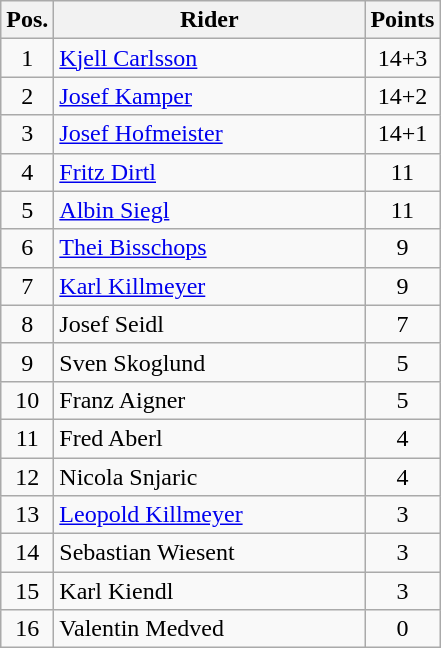<table class="wikitable" style="text-align:center;">
<tr>
<th width=25px>Pos.</th>
<th width=200px>Rider</th>
<th width=40px>Points</th>
</tr>
<tr>
<td>1</td>
<td align=left> <a href='#'>Kjell Carlsson</a></td>
<td>14+3</td>
</tr>
<tr>
<td>2</td>
<td align=left> <a href='#'>Josef Kamper</a></td>
<td>14+2</td>
</tr>
<tr>
<td>3</td>
<td align=left> <a href='#'>Josef Hofmeister</a></td>
<td>14+1</td>
</tr>
<tr>
<td>4</td>
<td align=left> <a href='#'>Fritz Dirtl</a></td>
<td>11</td>
</tr>
<tr>
<td>5</td>
<td align=left> <a href='#'>Albin Siegl</a></td>
<td>11</td>
</tr>
<tr>
<td>6</td>
<td align=left> <a href='#'>Thei Bisschops</a></td>
<td>9</td>
</tr>
<tr>
<td>7</td>
<td align=left> <a href='#'>Karl Killmeyer</a></td>
<td>9</td>
</tr>
<tr align=center >
<td>8</td>
<td align=left> Josef Seidl</td>
<td>7</td>
</tr>
<tr align=center>
<td>9</td>
<td align=left> Sven Skoglund</td>
<td>5</td>
</tr>
<tr align=center>
<td>10</td>
<td align=left> Franz Aigner</td>
<td>5</td>
</tr>
<tr align=center>
<td>11</td>
<td align=left> Fred Aberl</td>
<td>4</td>
</tr>
<tr align=center>
<td>12</td>
<td align=left> Nicola Snjaric</td>
<td>4</td>
</tr>
<tr align=center>
<td>13</td>
<td align=left> <a href='#'>Leopold Killmeyer</a></td>
<td>3</td>
</tr>
<tr align=center>
<td>14</td>
<td align=left> Sebastian Wiesent</td>
<td>3</td>
</tr>
<tr align=center>
<td>15</td>
<td align=left> Karl Kiendl</td>
<td>3</td>
</tr>
<tr align=center>
<td>16</td>
<td align=left> Valentin Medved</td>
<td>0</td>
</tr>
</table>
